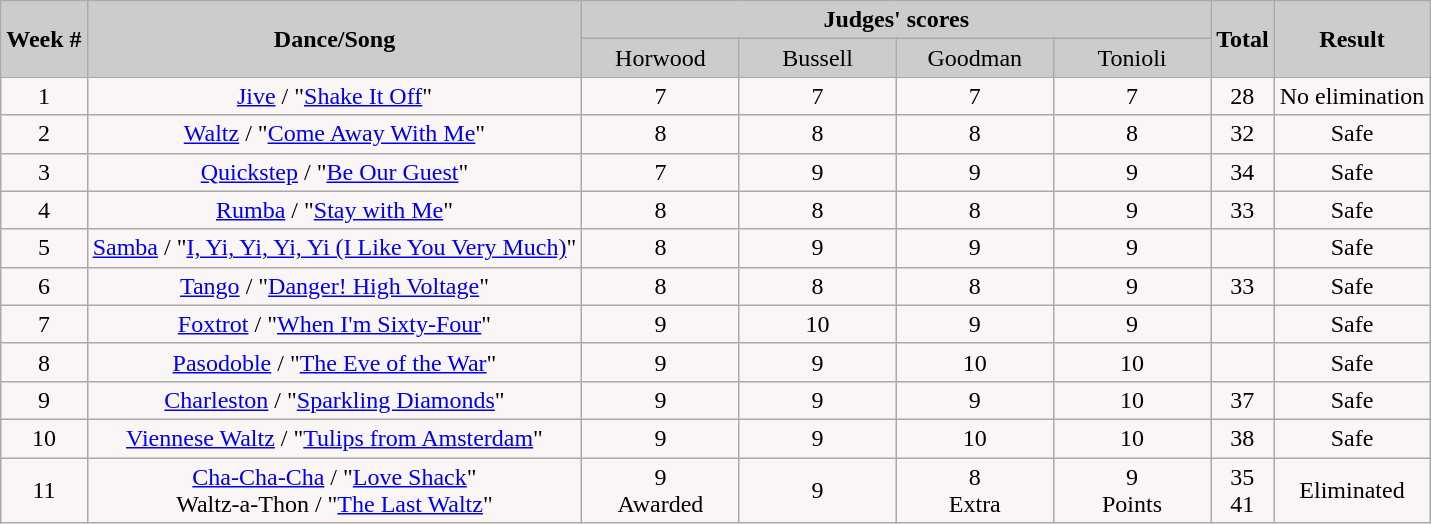<table class="wikitable collapsible collapsed">
<tr style="text-align: center; background:#ccc;">
<td rowspan="2"><strong>Week #</strong></td>
<td rowspan="2"><strong>Dance/Song</strong></td>
<td colspan="4"><strong>Judges' scores</strong></td>
<td rowspan="2"><strong>Total</strong></td>
<td rowspan="2"><strong>Result</strong></td>
</tr>
<tr style="text-align: center; background:#ccc;">
<td style="width:11%; ">Horwood</td>
<td style="width:11%; ">Bussell</td>
<td style="width:11%; ">Goodman</td>
<td style="width:11%; ">Tonioli</td>
</tr>
<tr style="text-align: center; background:#faf6f6;">
<td>1</td>
<td><a href='#'>Jive</a> / "<a href='#'>Shake It Off</a>"</td>
<td>7</td>
<td>7</td>
<td>7</td>
<td>7</td>
<td>28</td>
<td>No elimination</td>
</tr>
<tr style="text-align: center; background:#faf6f6;">
<td>2</td>
<td><a href='#'>Waltz</a> / "<a href='#'>Come Away With Me</a>"</td>
<td>8</td>
<td>8</td>
<td>8</td>
<td>8</td>
<td>32</td>
<td>Safe</td>
</tr>
<tr style="text-align: center; background:#faf6f6;">
<td>3</td>
<td><a href='#'>Quickstep</a> / "<a href='#'>Be Our Guest</a>"</td>
<td>7</td>
<td>9</td>
<td>9</td>
<td>9</td>
<td>34</td>
<td>Safe</td>
</tr>
<tr style="text-align: center; background:#faf6f6;">
<td>4</td>
<td><a href='#'>Rumba</a> / "<a href='#'>Stay with Me</a>"</td>
<td>8</td>
<td>8</td>
<td>8</td>
<td>9</td>
<td>33</td>
<td>Safe</td>
</tr>
<tr style="text-align: center; background:#faf6f6;">
<td>5</td>
<td><a href='#'>Samba</a> / "<a href='#'>I, Yi, Yi, Yi, Yi (I Like You Very Much)</a>"</td>
<td>8</td>
<td>9</td>
<td>9</td>
<td>9</td>
<td></td>
<td>Safe</td>
</tr>
<tr style="text-align: center; background:#faf6f6;">
<td>6</td>
<td><a href='#'>Tango</a> / "<a href='#'>Danger! High Voltage</a>"</td>
<td>8</td>
<td>8</td>
<td>8</td>
<td>9</td>
<td>33</td>
<td>Safe</td>
</tr>
<tr style="text-align: center; background:#faf6f6;">
<td>7</td>
<td><a href='#'>Foxtrot</a> / "<a href='#'>When I'm Sixty-Four</a>"</td>
<td>9</td>
<td>10</td>
<td>9</td>
<td>9</td>
<td></td>
<td>Safe</td>
</tr>
<tr style="text-align: center; background:#faf6f6;">
<td>8</td>
<td><a href='#'>Pasodoble</a> / "<a href='#'>The Eve of the War</a>"</td>
<td>9</td>
<td>9</td>
<td>10</td>
<td>10</td>
<td></td>
<td>Safe</td>
</tr>
<tr style="text-align: center; background:#faf6f6;">
<td>9</td>
<td><a href='#'>Charleston</a> / "<a href='#'>Sparkling Diamonds</a>"</td>
<td>9</td>
<td>9</td>
<td>9</td>
<td>10</td>
<td>37</td>
<td>Safe</td>
</tr>
<tr style="text-align: center; background:#faf6f6;">
<td>10</td>
<td><a href='#'>Viennese Waltz</a> / "<a href='#'>Tulips from Amsterdam</a>"</td>
<td>9</td>
<td>9</td>
<td>10</td>
<td>10</td>
<td>38</td>
<td>Safe</td>
</tr>
<tr style="text-align: center; background:#faf6f6;">
<td>11</td>
<td><a href='#'>Cha-Cha-Cha</a> / "<a href='#'>Love Shack</a>" <br> Waltz-a-Thon / "<a href='#'>The Last Waltz</a>"</td>
<td>9<br>Awarded</td>
<td>9<br></td>
<td>8<br>Extra</td>
<td>9<br>Points</td>
<td>35<br>41</td>
<td>Eliminated</td>
</tr>
</table>
